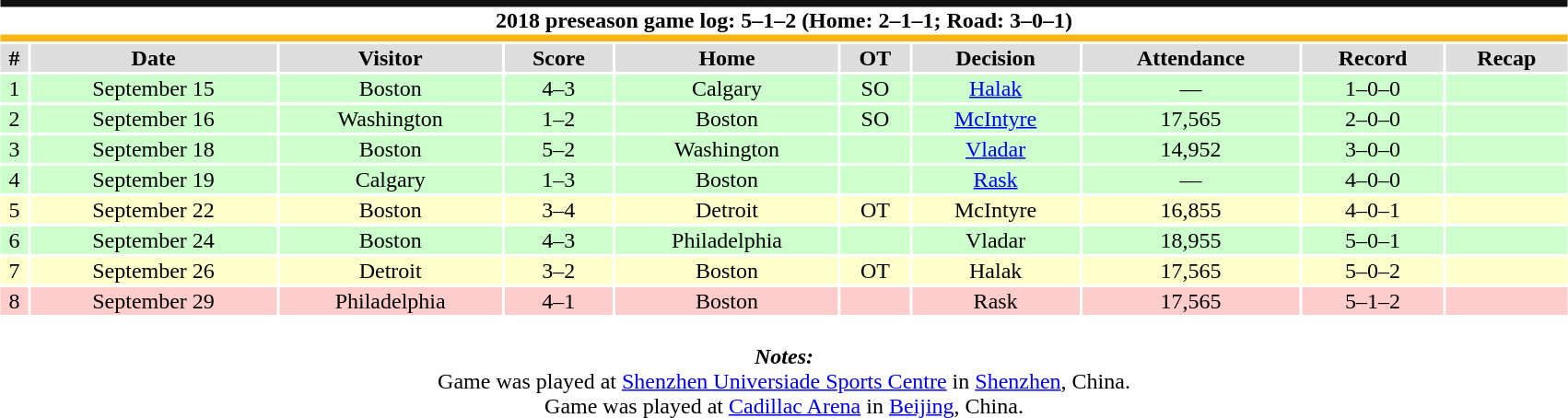<table class="toccolours collapsible collapsed" style="width:90%; clear:both; margin:1.5em auto; text-align:center;">
<tr>
<th colspan="10" style="background:#FFFFFF; border-top:#111111 5px solid; border-bottom:#FCB514 5px solid;">2018 preseason game log: 5–1–2 (Home: 2–1–1; Road: 3–0–1)</th>
</tr>
<tr style="background:#ddd;">
<th>#</th>
<th>Date</th>
<th>Visitor</th>
<th>Score</th>
<th>Home</th>
<th>OT</th>
<th>Decision</th>
<th>Attendance</th>
<th>Record</th>
<th>Recap</th>
</tr>
<tr style="background:#cfc;">
<td>1</td>
<td>September 15</td>
<td>Boston</td>
<td>4–3</td>
<td>Calgary</td>
<td>SO</td>
<td><a href='#'>Halak</a></td>
<td>—</td>
<td>1–0–0</td>
<td></td>
</tr>
<tr style="background:#cfc;">
<td>2</td>
<td>September 16</td>
<td>Washington</td>
<td>1–2</td>
<td>Boston</td>
<td>SO</td>
<td><a href='#'>McIntyre</a></td>
<td>17,565</td>
<td>2–0–0</td>
<td></td>
</tr>
<tr style="background:#cfc;">
<td>3</td>
<td>September 18</td>
<td>Boston</td>
<td>5–2</td>
<td>Washington</td>
<td></td>
<td><a href='#'>Vladar</a></td>
<td>14,952</td>
<td>3–0–0</td>
<td></td>
</tr>
<tr style="background:#cfc;">
<td>4</td>
<td>September 19</td>
<td>Calgary</td>
<td>1–3</td>
<td>Boston</td>
<td></td>
<td><a href='#'>Rask</a></td>
<td>—</td>
<td>4–0–0</td>
<td></td>
</tr>
<tr style="background:#ffc;">
<td>5</td>
<td>September 22</td>
<td>Boston</td>
<td>3–4</td>
<td>Detroit</td>
<td>OT</td>
<td>McIntyre</td>
<td>16,855</td>
<td>4–0–1</td>
<td></td>
</tr>
<tr style="background:#cfc;">
<td>6</td>
<td>September 24</td>
<td>Boston</td>
<td>4–3</td>
<td>Philadelphia</td>
<td></td>
<td>Vladar</td>
<td>18,955</td>
<td>5–0–1</td>
<td></td>
</tr>
<tr style="background:#ffc;">
<td>7</td>
<td>September 26</td>
<td>Detroit</td>
<td>3–2</td>
<td>Boston</td>
<td>OT</td>
<td>Halak</td>
<td>17,565</td>
<td>5–0–2</td>
<td></td>
</tr>
<tr style="background:#fcc;">
<td>8</td>
<td>September 29</td>
<td>Philadelphia</td>
<td>4–1</td>
<td>Boston</td>
<td></td>
<td>Rask</td>
<td>17,565</td>
<td>5–1–2</td>
<td></td>
</tr>
<tr>
<td colspan="10" style="text-align:center;"><br><strong><em>Notes:</em></strong><br>
 Game was played at <a href='#'>Shenzhen Universiade Sports Centre</a> in <a href='#'>Shenzhen</a>, China.<br>
 Game was played at <a href='#'>Cadillac Arena</a> in <a href='#'>Beijing</a>, China.</td>
</tr>
</table>
